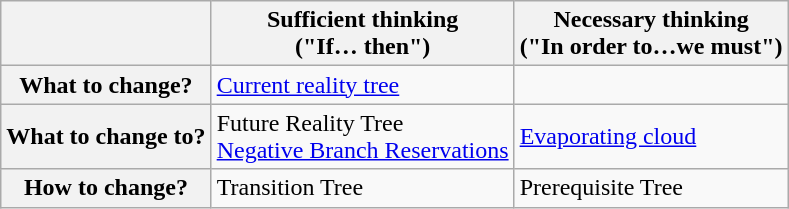<table class="wikitable">
<tr>
<th></th>
<th>Sufficient thinking<br>("If… then")</th>
<th>Necessary thinking<br>("In order to…we must")</th>
</tr>
<tr>
<th>What to change?</th>
<td><a href='#'>Current reality tree</a></td>
<td></td>
</tr>
<tr>
<th>What to change to?</th>
<td>Future Reality Tree<br><a href='#'>Negative Branch Reservations</a></td>
<td><a href='#'>Evaporating cloud</a></td>
</tr>
<tr>
<th><strong>How to change?</strong></th>
<td>Transition Tree</td>
<td>Prerequisite Tree</td>
</tr>
</table>
